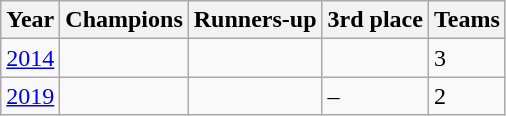<table class="wikitable sortable">
<tr>
<th>Year</th>
<th>Champions</th>
<th>Runners-up</th>
<th>3rd place</th>
<th>Teams</th>
</tr>
<tr>
<td><a href='#'>2014</a></td>
<td></td>
<td></td>
<td></td>
<td>3</td>
</tr>
<tr>
<td><a href='#'>2019</a></td>
<td></td>
<td></td>
<td>–</td>
<td>2</td>
</tr>
</table>
